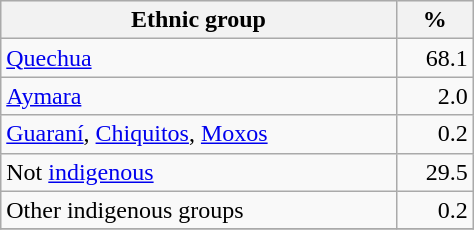<table class="wikitable" border="1" style="width:25%;" border="1">
<tr bgcolor=#EFEFEF>
<th><strong>Ethnic group</strong></th>
<th><strong>%</strong></th>
</tr>
<tr>
<td><a href='#'>Quechua</a></td>
<td align="right">68.1</td>
</tr>
<tr>
<td><a href='#'>Aymara</a></td>
<td align="right">2.0</td>
</tr>
<tr>
<td><a href='#'>Guaraní</a>, <a href='#'>Chiquitos</a>, <a href='#'>Moxos</a></td>
<td align="right">0.2</td>
</tr>
<tr>
<td>Not <a href='#'>indigenous</a></td>
<td align="right">29.5</td>
</tr>
<tr>
<td>Other indigenous groups</td>
<td align="right">0.2</td>
</tr>
<tr>
</tr>
</table>
